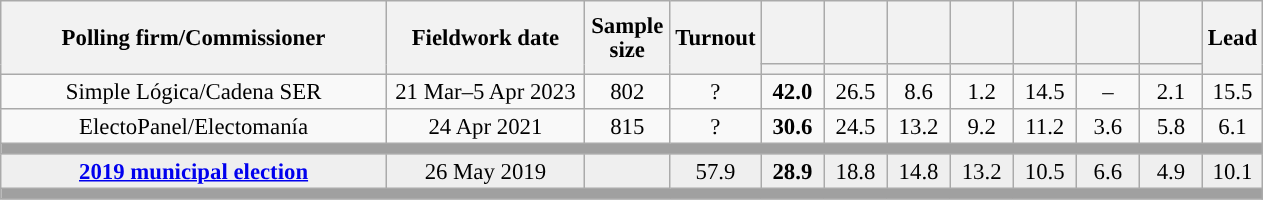<table class="wikitable collapsible collapsed" style="text-align:center; font-size:95%; line-height:16px;">
<tr style="height:42px;">
<th style="width:250px;" rowspan="2">Polling firm/Commissioner</th>
<th style="width:125px;" rowspan="2">Fieldwork date</th>
<th style="width:50px;" rowspan="2">Sample size</th>
<th style="width:45px;" rowspan="2">Turnout</th>
<th style="width:35px;"></th>
<th style="width:35px;"></th>
<th style="width:35px;"></th>
<th style="width:35px;"></th>
<th style="width:35px;"></th>
<th style="width:35px;"></th>
<th style="width:35px;"></th>
<th style="width:30px;" rowspan="2">Lead</th>
</tr>
<tr>
<th style="color:inherit;background:"></th>
<th style="color:inherit;background:"></th>
<th style="color:inherit;background:"></th>
<th style="color:inherit;background:"></th>
<th style="color:inherit;background:"></th>
<th style="color:inherit;background:"></th>
<th style="color:inherit;background:"></th>
</tr>
<tr>
<td>Simple Lógica/Cadena SER</td>
<td>21 Mar–5 Apr 2023</td>
<td>802</td>
<td>?</td>
<td><strong>42.0</strong><br></td>
<td>26.5<br></td>
<td>8.6<br></td>
<td>1.2<br></td>
<td>14.5<br></td>
<td>–</td>
<td>2.1<br></td>
<td style="background:">15.5</td>
</tr>
<tr>
<td>ElectoPanel/Electomanía</td>
<td>24 Apr 2021</td>
<td>815</td>
<td>?</td>
<td><strong>30.6</strong><br></td>
<td>24.5<br></td>
<td>13.2<br></td>
<td>9.2<br></td>
<td>11.2<br></td>
<td>3.6<br></td>
<td>5.8<br></td>
<td style="background:">6.1</td>
</tr>
<tr>
<td colspan="12" style="background:#A0A0A0"></td>
</tr>
<tr style="background:#EFEFEF;">
<td><strong><a href='#'>2019 municipal election</a></strong></td>
<td>26 May 2019</td>
<td></td>
<td>57.9</td>
<td><strong>28.9</strong><br></td>
<td>18.8<br></td>
<td>14.8<br></td>
<td>13.2<br></td>
<td>10.5<br></td>
<td>6.6<br></td>
<td>4.9<br></td>
<td style="background:">10.1</td>
</tr>
<tr>
<td colspan="12" style="background:#A0A0A0"></td>
</tr>
</table>
